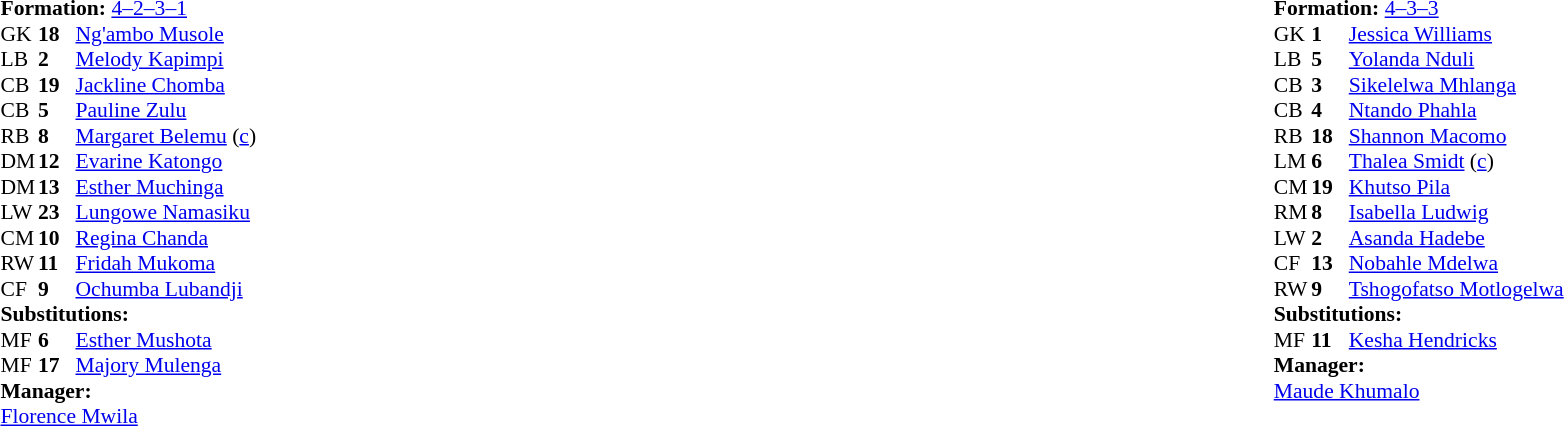<table width="100%">
<tr>
<td valign="top" width="50%"><br><table style="font-size:90%" cellspacing="0" cellpadding="0">
<tr>
<th width=25></th>
<th width=25></th>
</tr>
<tr>
<td colspan=3><strong>Formation:</strong> <a href='#'>4–2–3–1</a></td>
</tr>
<tr>
<td>GK</td>
<td><strong>18</strong></td>
<td><a href='#'>Ng'ambo Musole</a></td>
</tr>
<tr>
<td>LB</td>
<td><strong>2</strong></td>
<td><a href='#'>Melody Kapimpi</a></td>
</tr>
<tr>
<td>CB</td>
<td><strong>19</strong></td>
<td><a href='#'>Jackline Chomba</a></td>
</tr>
<tr>
<td>CB</td>
<td><strong>5</strong></td>
<td><a href='#'>Pauline Zulu</a></td>
</tr>
<tr>
<td>RB</td>
<td><strong>8</strong></td>
<td><a href='#'>Margaret Belemu</a> (<a href='#'>c</a>)</td>
</tr>
<tr>
<td>DM</td>
<td><strong>12</strong></td>
<td><a href='#'>Evarine Katongo</a></td>
</tr>
<tr>
<td>DM</td>
<td><strong>13</strong></td>
<td><a href='#'>Esther Muchinga</a></td>
<td></td>
<td></td>
</tr>
<tr>
<td>LW</td>
<td><strong>23</strong></td>
<td><a href='#'>Lungowe Namasiku</a></td>
</tr>
<tr>
<td>CM</td>
<td><strong>10</strong></td>
<td><a href='#'>Regina Chanda</a></td>
<td></td>
<td></td>
</tr>
<tr>
<td>RW</td>
<td><strong>11</strong></td>
<td><a href='#'>Fridah Mukoma</a></td>
<td></td>
</tr>
<tr>
<td>CF</td>
<td><strong>9</strong></td>
<td><a href='#'>Ochumba Lubandji</a></td>
<td></td>
</tr>
<tr>
<td colspan=3><strong>Substitutions:</strong></td>
</tr>
<tr>
<td>MF</td>
<td><strong>6</strong></td>
<td><a href='#'>Esther Mushota</a></td>
<td></td>
<td></td>
</tr>
<tr>
<td>MF</td>
<td><strong>17</strong></td>
<td><a href='#'>Majory Mulenga</a></td>
<td></td>
<td></td>
</tr>
<tr>
<td colspan=3><strong>Manager:</strong></td>
</tr>
<tr>
<td colspan=3><a href='#'>Florence Mwila</a></td>
</tr>
</table>
</td>
<td valign="top"></td>
<td valign="top" width="50%"><br><table style="font-size:90%; margin:auto" cellspacing="0" cellpadding="0">
<tr>
<th width=25></th>
<th width=25></th>
</tr>
<tr>
<td colspan=3><strong>Formation:</strong> <a href='#'>4–3–3</a></td>
</tr>
<tr>
<td>GK</td>
<td><strong>1</strong></td>
<td><a href='#'>Jessica Williams</a></td>
</tr>
<tr>
<td>LB</td>
<td><strong>5</strong></td>
<td><a href='#'>Yolanda Nduli</a></td>
</tr>
<tr>
<td>CB</td>
<td><strong>3</strong></td>
<td><a href='#'>Sikelelwa Mhlanga</a></td>
</tr>
<tr>
<td>CB</td>
<td><strong>4</strong></td>
<td><a href='#'>Ntando Phahla</a></td>
</tr>
<tr>
<td>RB</td>
<td><strong>18</strong></td>
<td><a href='#'>Shannon Macomo</a></td>
</tr>
<tr>
<td>LM</td>
<td><strong>6</strong></td>
<td><a href='#'>Thalea Smidt</a> (<a href='#'>c</a>)</td>
<td></td>
</tr>
<tr>
<td>CM</td>
<td><strong>19</strong></td>
<td><a href='#'>Khutso Pila</a></td>
</tr>
<tr>
<td>RM</td>
<td><strong>8</strong></td>
<td><a href='#'>Isabella Ludwig</a></td>
<td></td>
</tr>
<tr>
<td>LW</td>
<td><strong>2</strong></td>
<td><a href='#'>Asanda Hadebe</a></td>
</tr>
<tr>
<td>CF</td>
<td><strong>13</strong></td>
<td><a href='#'>Nobahle Mdelwa</a></td>
</tr>
<tr>
<td>RW</td>
<td><strong>9</strong></td>
<td><a href='#'>Tshogofatso Motlogelwa</a></td>
<td></td>
<td></td>
</tr>
<tr>
<td colspan=3><strong>Substitutions:</strong></td>
</tr>
<tr>
<td>MF</td>
<td><strong>11</strong></td>
<td><a href='#'>Kesha Hendricks</a></td>
<td></td>
<td></td>
</tr>
<tr>
<td colspan=3><strong>Manager:</strong></td>
</tr>
<tr>
<td colspan=3><a href='#'>Maude Khumalo</a></td>
</tr>
</table>
</td>
</tr>
</table>
